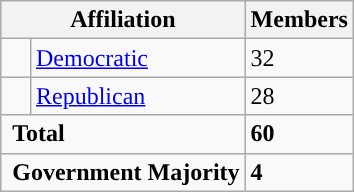<table class="wikitable">
<tr>
<th colspan="2">Affiliation</th>
<th>Members</th>
</tr>
<tr>
<td style="background-color:"> </td>
<td><a href='#'>Democratic</a></td>
<td>32</td>
</tr>
<tr>
<td style="background-color:"> </td>
<td><a href='#'>Republican</a></td>
<td>28</td>
</tr>
<tr>
<td colspan="2" rowspan="1"> <strong>Total</strong></td>
<td><strong>60</strong></td>
</tr>
<tr>
<td colspan="2" rowspan="1"> <strong>Government Majority</strong></td>
<td><strong>4</strong></td>
</tr>
</table>
